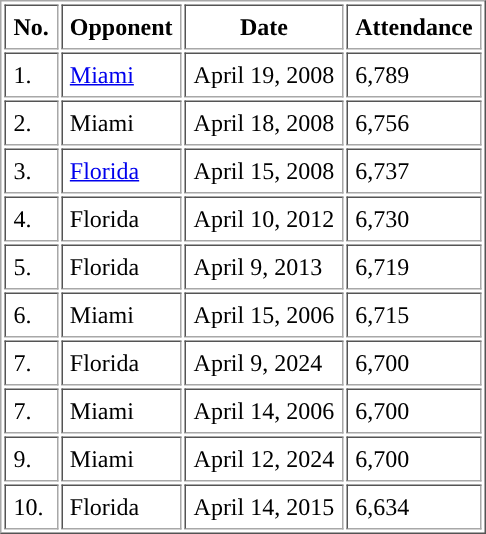<table border="1" cellpadding="5">
<tr>
<th>No.</th>
<th>Opponent</th>
<th>Date</th>
<th>Attendance</th>
</tr>
<tr>
<td>1.</td>
<td><a href='#'>Miami</a></td>
<td>April 19, 2008</td>
<td>6,789</td>
</tr>
<tr>
<td>2.</td>
<td>Miami</td>
<td>April 18, 2008</td>
<td>6,756</td>
</tr>
<tr>
<td>3.</td>
<td><a href='#'>Florida</a></td>
<td>April 15, 2008</td>
<td>6,737</td>
</tr>
<tr>
<td>4.</td>
<td>Florida</td>
<td>April 10, 2012</td>
<td>6,730</td>
</tr>
<tr>
<td>5.</td>
<td>Florida</td>
<td>April 9, 2013</td>
<td>6,719</td>
</tr>
<tr>
<td>6.</td>
<td>Miami</td>
<td>April 15, 2006</td>
<td>6,715</td>
</tr>
<tr>
<td>7.</td>
<td>Florida</td>
<td>April 9, 2024</td>
<td>6,700</td>
</tr>
<tr>
<td>7.</td>
<td>Miami</td>
<td>April 14, 2006</td>
<td>6,700</td>
</tr>
<tr>
<td>9.</td>
<td>Miami</td>
<td>April 12, 2024</td>
<td>6,700</td>
</tr>
<tr>
<td>10.</td>
<td>Florida</td>
<td>April 14, 2015</td>
<td>6,634</td>
</tr>
</table>
